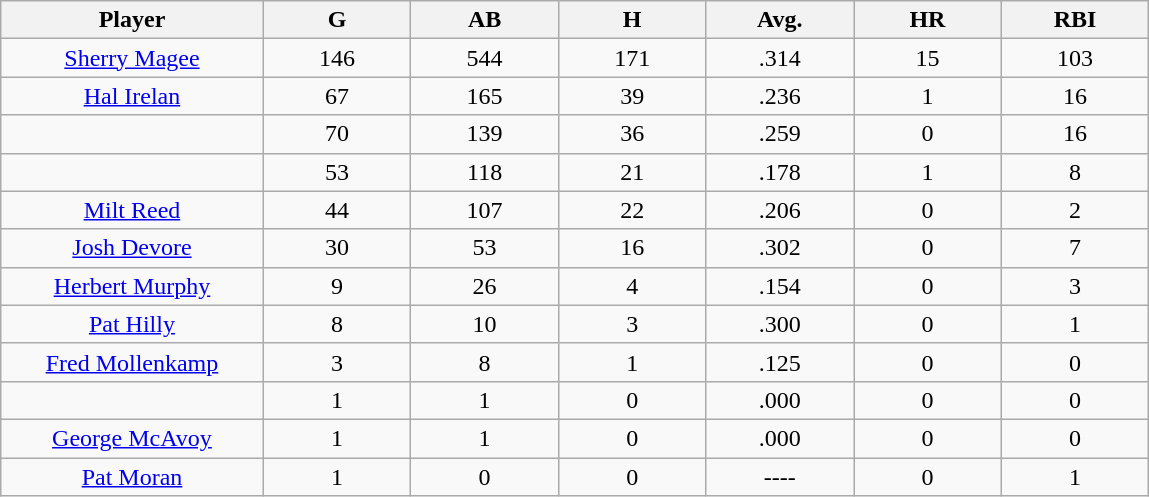<table class="wikitable sortable">
<tr>
<th bgcolor="#DDDDFF" width="16%">Player</th>
<th bgcolor="#DDDDFF" width="9%">G</th>
<th bgcolor="#DDDDFF" width="9%">AB</th>
<th bgcolor="#DDDDFF" width="9%">H</th>
<th bgcolor="#DDDDFF" width="9%">Avg.</th>
<th bgcolor="#DDDDFF" width="9%">HR</th>
<th bgcolor="#DDDDFF" width="9%">RBI</th>
</tr>
<tr align="center">
<td><a href='#'>Sherry Magee</a></td>
<td>146</td>
<td>544</td>
<td>171</td>
<td>.314</td>
<td>15</td>
<td>103</td>
</tr>
<tr align=center>
<td><a href='#'>Hal Irelan</a></td>
<td>67</td>
<td>165</td>
<td>39</td>
<td>.236</td>
<td>1</td>
<td>16</td>
</tr>
<tr align=center>
<td></td>
<td>70</td>
<td>139</td>
<td>36</td>
<td>.259</td>
<td>0</td>
<td>16</td>
</tr>
<tr align="center">
<td></td>
<td>53</td>
<td>118</td>
<td>21</td>
<td>.178</td>
<td>1</td>
<td>8</td>
</tr>
<tr align="center">
<td><a href='#'>Milt Reed</a></td>
<td>44</td>
<td>107</td>
<td>22</td>
<td>.206</td>
<td>0</td>
<td>2</td>
</tr>
<tr align=center>
<td><a href='#'>Josh Devore</a></td>
<td>30</td>
<td>53</td>
<td>16</td>
<td>.302</td>
<td>0</td>
<td>7</td>
</tr>
<tr align=center>
<td><a href='#'>Herbert Murphy</a></td>
<td>9</td>
<td>26</td>
<td>4</td>
<td>.154</td>
<td>0</td>
<td>3</td>
</tr>
<tr align=center>
<td><a href='#'>Pat Hilly</a></td>
<td>8</td>
<td>10</td>
<td>3</td>
<td>.300</td>
<td>0</td>
<td>1</td>
</tr>
<tr align=center>
<td><a href='#'>Fred Mollenkamp</a></td>
<td>3</td>
<td>8</td>
<td>1</td>
<td>.125</td>
<td>0</td>
<td>0</td>
</tr>
<tr align=center>
<td></td>
<td>1</td>
<td>1</td>
<td>0</td>
<td>.000</td>
<td>0</td>
<td>0</td>
</tr>
<tr align="center">
<td><a href='#'>George McAvoy</a></td>
<td>1</td>
<td>1</td>
<td>0</td>
<td>.000</td>
<td>0</td>
<td>0</td>
</tr>
<tr align=center>
<td><a href='#'>Pat Moran</a></td>
<td>1</td>
<td>0</td>
<td>0</td>
<td>----</td>
<td>0</td>
<td>1</td>
</tr>
</table>
